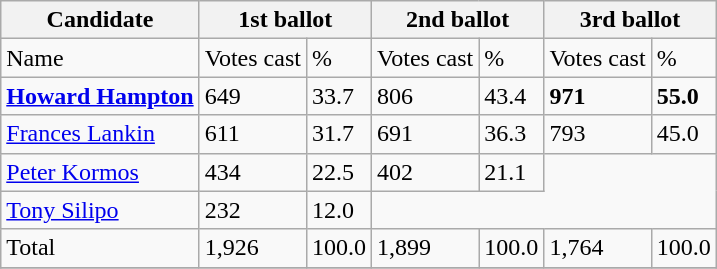<table class="wikitable">
<tr>
<th colspan = "1">Candidate</th>
<th colspan = "2">1st ballot</th>
<th colspan = "2">2nd ballot</th>
<th colspan = "2">3rd ballot</th>
</tr>
<tr>
<td>Name</td>
<td>Votes cast</td>
<td>%</td>
<td>Votes cast</td>
<td>%</td>
<td>Votes cast</td>
<td>%</td>
</tr>
<tr>
<td><strong><a href='#'>Howard Hampton</a></strong></td>
<td>649</td>
<td>33.7</td>
<td>806</td>
<td>43.4</td>
<td><strong>971</strong></td>
<td><strong>55.0</strong></td>
</tr>
<tr>
<td><a href='#'>Frances Lankin</a></td>
<td>611</td>
<td>31.7</td>
<td>691</td>
<td>36.3</td>
<td>793</td>
<td>45.0</td>
</tr>
<tr>
<td><a href='#'>Peter Kormos</a></td>
<td>434</td>
<td>22.5</td>
<td>402</td>
<td>21.1</td>
</tr>
<tr>
<td><a href='#'>Tony Silipo</a></td>
<td>232</td>
<td>12.0</td>
</tr>
<tr>
<td>Total</td>
<td>1,926</td>
<td>100.0</td>
<td>1,899</td>
<td>100.0</td>
<td>1,764</td>
<td>100.0</td>
</tr>
<tr>
</tr>
</table>
